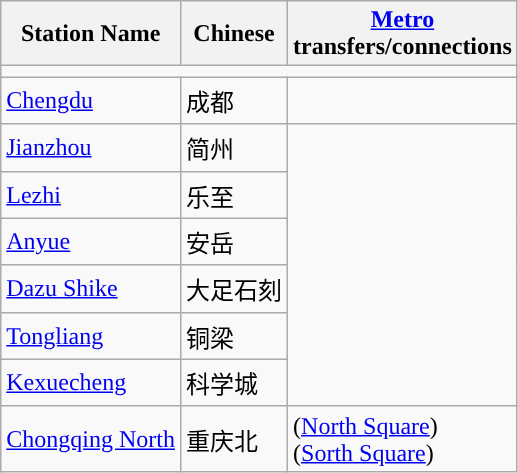<table class="wikitable">
<tr>
<th>Station Name</th>
<th>Chinese<br></th>
<th><a href='#'>Metro</a><br>transfers/connections<br>
</th>
</tr>
<tr style="background:#">
<td colspan = "11"></td>
</tr>
<tr>
<td><a href='#'>Chengdu</a></td>
<td>成都</td>
<td>  </td>
</tr>
<tr>
<td><a href='#'>Jianzhou</a></td>
<td>简州</td>
</tr>
<tr>
<td><a href='#'>Lezhi</a></td>
<td>乐至</td>
</tr>
<tr>
<td><a href='#'>Anyue</a></td>
<td>安岳</td>
</tr>
<tr>
<td><a href='#'>Dazu Shike</a></td>
<td>大足石刻</td>
</tr>
<tr>
<td><a href='#'>Tongliang</a></td>
<td>铜梁</td>
</tr>
<tr>
<td><a href='#'>Kexuecheng</a></td>
<td>科学城</td>
</tr>
<tr>
<td><a href='#'>Chongqing North</a></td>
<td>重庆北</td>
<td>  (<a href='#'>North Square</a>)<br>    (<a href='#'>Sorth Square</a>)<br></td>
</tr>
</table>
